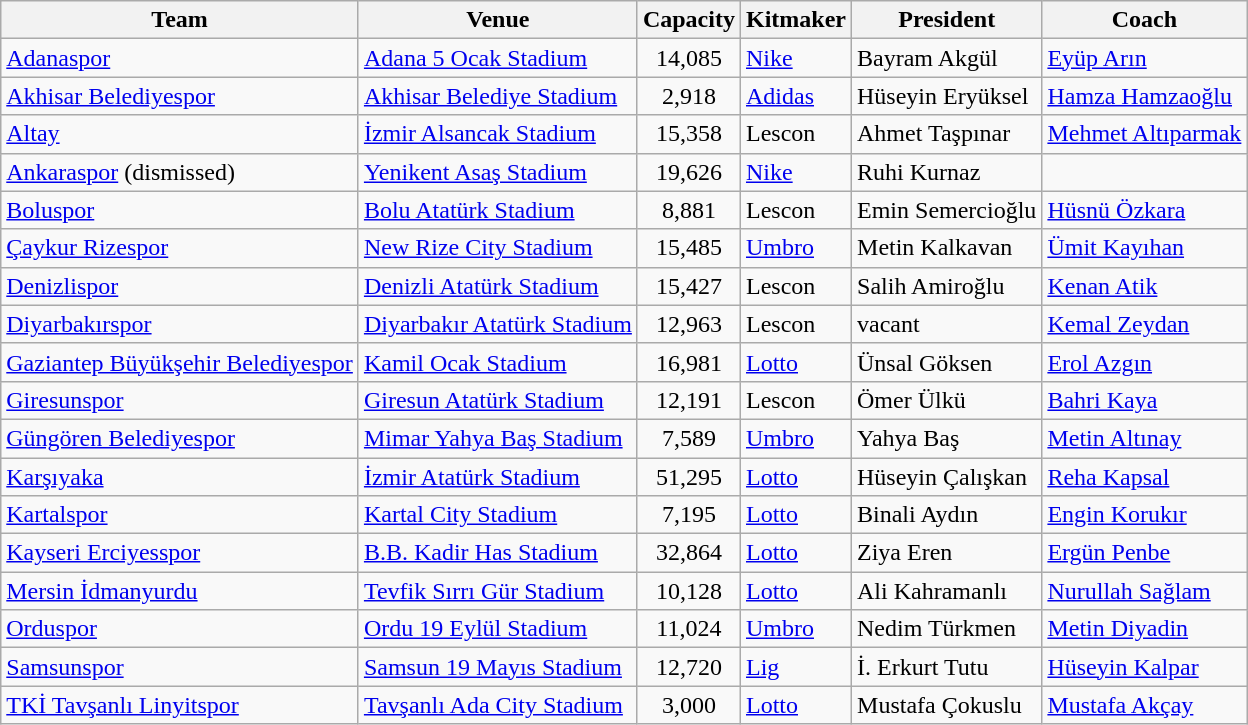<table class="wikitable sortable">
<tr>
<th>Team</th>
<th>Venue</th>
<th>Capacity</th>
<th>Kitmaker</th>
<th>President</th>
<th>Coach</th>
</tr>
<tr>
<td><a href='#'>Adanaspor</a></td>
<td><a href='#'>Adana 5 Ocak Stadium</a></td>
<td align="center">14,085</td>
<td><a href='#'>Nike</a></td>
<td>Bayram Akgül</td>
<td> <a href='#'>Eyüp Arın</a></td>
</tr>
<tr>
<td><a href='#'>Akhisar Belediyespor</a></td>
<td><a href='#'>Akhisar Belediye Stadium</a></td>
<td align="center">2,918</td>
<td><a href='#'>Adidas</a></td>
<td>Hüseyin Eryüksel</td>
<td> <a href='#'>Hamza Hamzaoğlu</a></td>
</tr>
<tr>
<td><a href='#'>Altay</a></td>
<td><a href='#'>İzmir Alsancak Stadium</a></td>
<td align="center">15,358</td>
<td>Lescon</td>
<td>Ahmet Taşpınar</td>
<td> <a href='#'>Mehmet Altıparmak</a></td>
</tr>
<tr>
<td><a href='#'>Ankaraspor</a> (dismissed)</td>
<td><a href='#'>Yenikent Asaş Stadium</a></td>
<td align="center">19,626</td>
<td><a href='#'>Nike</a></td>
<td>Ruhi Kurnaz</td>
<td></td>
</tr>
<tr>
<td><a href='#'>Boluspor</a></td>
<td><a href='#'>Bolu Atatürk Stadium</a></td>
<td align="center">8,881</td>
<td>Lescon</td>
<td>Emin Semercioğlu</td>
<td> <a href='#'>Hüsnü Özkara</a></td>
</tr>
<tr>
<td><a href='#'>Çaykur Rizespor</a></td>
<td><a href='#'>New Rize City Stadium</a></td>
<td align="center">15,485</td>
<td><a href='#'>Umbro</a></td>
<td>Metin Kalkavan</td>
<td> <a href='#'>Ümit Kayıhan</a></td>
</tr>
<tr>
<td><a href='#'>Denizlispor</a></td>
<td><a href='#'>Denizli Atatürk Stadium</a></td>
<td align="center">15,427</td>
<td>Lescon</td>
<td>Salih Amiroğlu</td>
<td> <a href='#'>Kenan Atik</a></td>
</tr>
<tr>
<td><a href='#'>Diyarbakırspor</a></td>
<td><a href='#'>Diyarbakır Atatürk Stadium</a></td>
<td align="center">12,963</td>
<td>Lescon</td>
<td>vacant</td>
<td> <a href='#'>Kemal Zeydan</a></td>
</tr>
<tr>
<td><a href='#'>Gaziantep Büyükşehir Belediyespor</a></td>
<td><a href='#'>Kamil Ocak Stadium</a></td>
<td align="center">16,981</td>
<td><a href='#'>Lotto</a></td>
<td>Ünsal Göksen</td>
<td> <a href='#'>Erol Azgın</a></td>
</tr>
<tr>
<td><a href='#'>Giresunspor</a></td>
<td><a href='#'>Giresun Atatürk Stadium</a></td>
<td align="center">12,191</td>
<td>Lescon</td>
<td>Ömer Ülkü</td>
<td> <a href='#'>Bahri Kaya</a></td>
</tr>
<tr>
<td><a href='#'>Güngören Belediyespor</a></td>
<td><a href='#'>Mimar Yahya Baş Stadium</a></td>
<td align="center">7,589</td>
<td><a href='#'>Umbro</a></td>
<td>Yahya Baş</td>
<td> <a href='#'>Metin Altınay</a></td>
</tr>
<tr>
<td><a href='#'>Karşıyaka</a></td>
<td><a href='#'>İzmir Atatürk Stadium</a></td>
<td align="center">51,295</td>
<td><a href='#'>Lotto</a></td>
<td>Hüseyin Çalışkan</td>
<td> <a href='#'>Reha Kapsal</a></td>
</tr>
<tr>
<td><a href='#'>Kartalspor</a></td>
<td><a href='#'>Kartal City Stadium</a></td>
<td align="center">7,195</td>
<td><a href='#'>Lotto</a></td>
<td>Binali Aydın</td>
<td> <a href='#'>Engin Korukır</a></td>
</tr>
<tr>
<td><a href='#'>Kayseri Erciyesspor</a></td>
<td><a href='#'>B.B. Kadir Has Stadium</a></td>
<td align="center">32,864</td>
<td><a href='#'>Lotto</a></td>
<td>Ziya Eren</td>
<td> <a href='#'>Ergün Penbe</a></td>
</tr>
<tr>
<td><a href='#'>Mersin İdmanyurdu</a></td>
<td><a href='#'>Tevfik Sırrı Gür Stadium</a></td>
<td align="center">10,128</td>
<td><a href='#'>Lotto</a></td>
<td>Ali Kahramanlı</td>
<td> <a href='#'>Nurullah Sağlam</a></td>
</tr>
<tr>
<td><a href='#'>Orduspor</a></td>
<td><a href='#'>Ordu 19 Eylül Stadium</a></td>
<td align="center">11,024</td>
<td><a href='#'>Umbro</a></td>
<td>Nedim Türkmen</td>
<td> <a href='#'>Metin Diyadin</a></td>
</tr>
<tr>
<td><a href='#'>Samsunspor</a></td>
<td><a href='#'>Samsun 19 Mayıs Stadium</a></td>
<td align="center">12,720</td>
<td><a href='#'>Lig</a></td>
<td>İ. Erkurt Tutu</td>
<td> <a href='#'>Hüseyin Kalpar</a></td>
</tr>
<tr>
<td><a href='#'>TKİ Tavşanlı Linyitspor</a></td>
<td><a href='#'>Tavşanlı Ada City Stadium</a></td>
<td align="center">3,000</td>
<td><a href='#'>Lotto</a></td>
<td>Mustafa Çokuslu</td>
<td> <a href='#'>Mustafa Akçay</a></td>
</tr>
</table>
